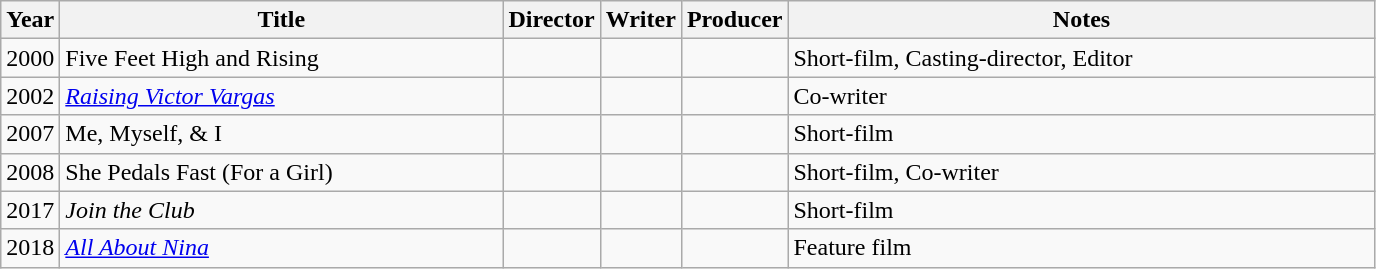<table class="wikitable sortable">
<tr>
<th style="width:1em;">Year</th>
<th style="width:18em;">Title</th>
<th>Director</th>
<th>Writer</th>
<th>Producer</th>
<th style="width:24em;" class="unsortable">Notes</th>
</tr>
<tr>
<td>2000</td>
<td>Five Feet High and Rising</td>
<td></td>
<td></td>
<td></td>
<td>Short-film, Casting-director, Editor</td>
</tr>
<tr>
<td>2002</td>
<td><em><a href='#'>Raising Victor Vargas</a></em></td>
<td></td>
<td></td>
<td></td>
<td>Co-writer</td>
</tr>
<tr>
<td>2007</td>
<td>Me, Myself, & I</td>
<td></td>
<td></td>
<td></td>
<td>Short-film</td>
</tr>
<tr>
<td>2008</td>
<td>She Pedals Fast (For a Girl)</td>
<td></td>
<td></td>
<td></td>
<td>Short-film, Co-writer</td>
</tr>
<tr>
<td>2017</td>
<td><em>Join the Club</em></td>
<td></td>
<td></td>
<td></td>
<td>Short-film</td>
</tr>
<tr>
<td>2018</td>
<td><em><a href='#'>All About Nina</a></em></td>
<td></td>
<td></td>
<td></td>
<td>Feature film</td>
</tr>
</table>
